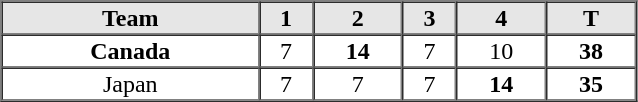<table border=1 cellspacing=0 width=425 style="margin-left:3em;">
<tr style="text-align:center; background-color:#e6e6e6;">
<th>Team</th>
<th>1</th>
<th>2</th>
<th>3</th>
<th>4</th>
<th>T</th>
</tr>
<tr style="text-align:center">
<td><strong> Canada</strong></td>
<td>7</td>
<td><strong>14</strong></td>
<td>7</td>
<td>10</td>
<th>38</th>
</tr>
<tr style="text-align:center">
<td> Japan</td>
<td>7</td>
<td>7</td>
<td>7</td>
<td><strong>14</strong></td>
<th>35</th>
</tr>
</table>
